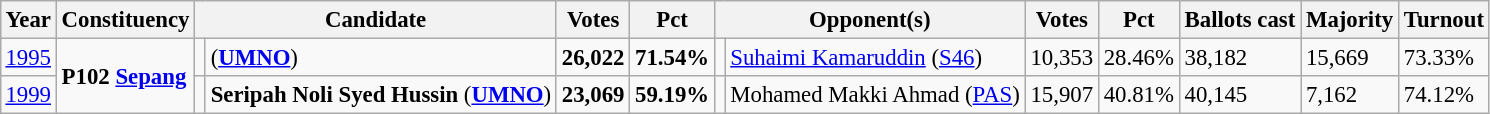<table class="wikitable" style="margin:0.5em ; font-size:95%">
<tr>
<th>Year</th>
<th>Constituency</th>
<th colspan=2>Candidate</th>
<th>Votes</th>
<th>Pct</th>
<th colspan=2>Opponent(s)</th>
<th>Votes</th>
<th>Pct</th>
<th>Ballots cast</th>
<th>Majority</th>
<th>Turnout</th>
</tr>
<tr>
<td><a href='#'>1995</a></td>
<td rowspan=2><strong>P102 <a href='#'>Sepang</a></strong></td>
<td></td>
<td> (<a href='#'><strong>UMNO</strong></a>)</td>
<td align="right"><strong>26,022</strong></td>
<td><strong>71.54%</strong></td>
<td></td>
<td><a href='#'>Suhaimi Kamaruddin</a> (<a href='#'>S46</a>)</td>
<td align="right">10,353</td>
<td>28.46%</td>
<td>38,182</td>
<td>15,669</td>
<td>73.33%</td>
</tr>
<tr>
<td><a href='#'>1999</a></td>
<td></td>
<td><strong>Seripah Noli Syed Hussin</strong> (<a href='#'><strong>UMNO</strong></a>)</td>
<td align="right"><strong>23,069</strong></td>
<td><strong>59.19%</strong></td>
<td></td>
<td>Mohamed Makki Ahmad (<a href='#'>PAS</a>)</td>
<td align="right">15,907</td>
<td>40.81%</td>
<td>40,145</td>
<td>7,162</td>
<td>74.12%</td>
</tr>
</table>
